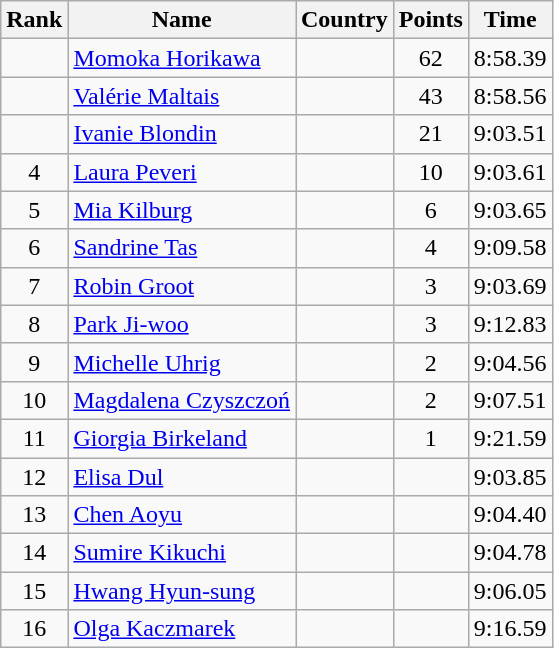<table class="wikitable sortable" style="text-align:center">
<tr>
<th>Rank</th>
<th>Name</th>
<th>Country</th>
<th>Points</th>
<th>Time</th>
</tr>
<tr>
<td></td>
<td align=left><a href='#'>Momoka Horikawa</a></td>
<td align=left></td>
<td>62</td>
<td>8:58.39</td>
</tr>
<tr>
<td></td>
<td align=left><a href='#'>Valérie Maltais</a></td>
<td align=left></td>
<td>43</td>
<td>8:58.56</td>
</tr>
<tr>
<td></td>
<td align=left><a href='#'>Ivanie Blondin</a></td>
<td align=left></td>
<td>21</td>
<td>9:03.51</td>
</tr>
<tr>
<td>4</td>
<td align=left><a href='#'>Laura Peveri</a></td>
<td align=left></td>
<td>10</td>
<td>9:03.61</td>
</tr>
<tr>
<td>5</td>
<td align=left><a href='#'>Mia Kilburg</a></td>
<td align=left></td>
<td>6</td>
<td>9:03.65</td>
</tr>
<tr>
<td>6</td>
<td align=left><a href='#'>Sandrine Tas</a></td>
<td align=left></td>
<td>4</td>
<td>9:09.58</td>
</tr>
<tr>
<td>7</td>
<td align=left><a href='#'>Robin Groot</a></td>
<td align=left></td>
<td>3</td>
<td>9:03.69</td>
</tr>
<tr>
<td>8</td>
<td align=left><a href='#'>Park Ji-woo</a></td>
<td align=left></td>
<td>3</td>
<td>9:12.83</td>
</tr>
<tr>
<td>9</td>
<td align=left><a href='#'>Michelle Uhrig</a></td>
<td align=left></td>
<td>2</td>
<td>9:04.56</td>
</tr>
<tr>
<td>10</td>
<td align=left><a href='#'>Magdalena Czyszczoń</a></td>
<td align=left></td>
<td>2</td>
<td>9:07.51</td>
</tr>
<tr>
<td>11</td>
<td align=left><a href='#'>Giorgia Birkeland</a></td>
<td align=left></td>
<td>1</td>
<td>9:21.59</td>
</tr>
<tr>
<td>12</td>
<td align=left><a href='#'>Elisa Dul</a></td>
<td align=left></td>
<td></td>
<td>9:03.85</td>
</tr>
<tr>
<td>13</td>
<td align=left><a href='#'>Chen Aoyu</a></td>
<td align=left></td>
<td></td>
<td>9:04.40</td>
</tr>
<tr>
<td>14</td>
<td align=left><a href='#'>Sumire Kikuchi</a></td>
<td align=left></td>
<td></td>
<td>9:04.78</td>
</tr>
<tr>
<td>15</td>
<td align=left><a href='#'>Hwang Hyun-sung</a></td>
<td align=left></td>
<td></td>
<td>9:06.05</td>
</tr>
<tr>
<td>16</td>
<td align=left><a href='#'>Olga Kaczmarek</a></td>
<td align=left></td>
<td></td>
<td>9:16.59</td>
</tr>
</table>
